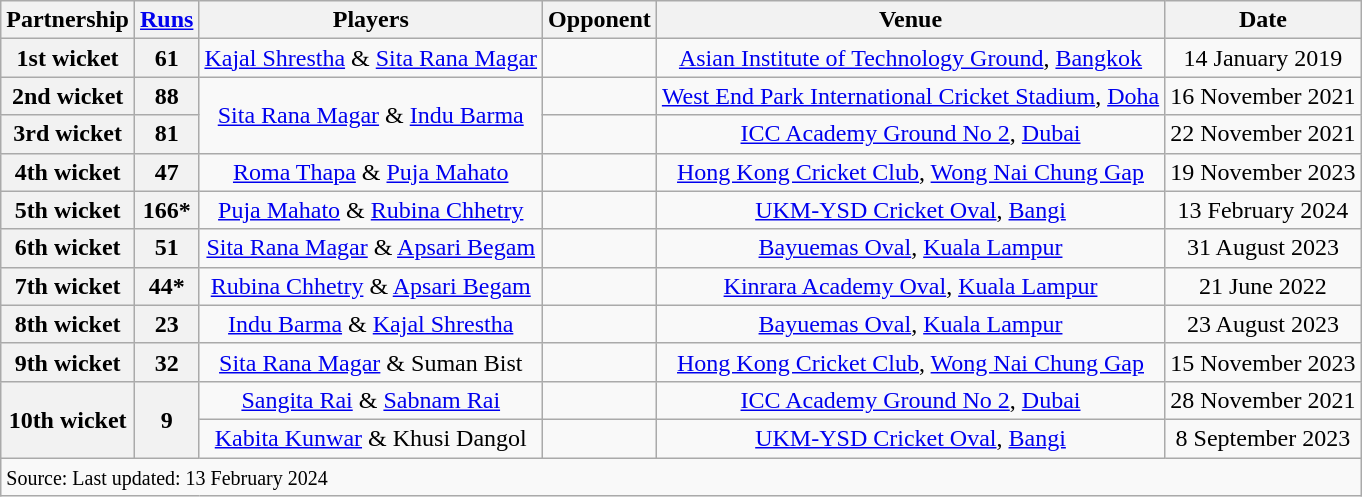<table class="wikitable" style="text-align: center;">
<tr>
<th>Partnership</th>
<th><a href='#'>Runs</a></th>
<th>Players</th>
<th>Opponent</th>
<th>Venue</th>
<th>Date</th>
</tr>
<tr>
<th>1st wicket</th>
<th>61</th>
<td><a href='#'>Kajal Shrestha</a> & <a href='#'>Sita Rana Magar</a></td>
<td></td>
<td><a href='#'>Asian Institute of Technology Ground</a>, <a href='#'>Bangkok</a></td>
<td>14 January 2019</td>
</tr>
<tr>
<th>2nd wicket</th>
<th>88</th>
<td rowspan=2><a href='#'>Sita Rana Magar</a> & <a href='#'>Indu Barma</a></td>
<td></td>
<td><a href='#'>West End Park International Cricket Stadium</a>, <a href='#'>Doha</a></td>
<td>16 November 2021</td>
</tr>
<tr>
<th>3rd wicket</th>
<th>81</th>
<td></td>
<td><a href='#'>ICC Academy Ground No 2</a>, <a href='#'>Dubai</a></td>
<td>22 November 2021</td>
</tr>
<tr>
<th>4th wicket</th>
<th>47</th>
<td><a href='#'>Roma Thapa</a> & <a href='#'>Puja Mahato</a></td>
<td></td>
<td><a href='#'>Hong Kong Cricket Club</a>, <a href='#'>Wong Nai Chung Gap</a></td>
<td>19 November 2023</td>
</tr>
<tr>
<th>5th wicket</th>
<th>166*</th>
<td><a href='#'>Puja Mahato</a> & <a href='#'>Rubina Chhetry</a></td>
<td></td>
<td><a href='#'>UKM-YSD Cricket Oval</a>, <a href='#'>Bangi</a></td>
<td>13 February 2024</td>
</tr>
<tr>
<th>6th wicket</th>
<th>51</th>
<td><a href='#'>Sita Rana Magar</a> & <a href='#'>Apsari Begam</a></td>
<td></td>
<td><a href='#'>Bayuemas Oval</a>, <a href='#'>Kuala Lampur</a></td>
<td>31 August 2023</td>
</tr>
<tr>
<th>7th wicket</th>
<th>44*</th>
<td><a href='#'>Rubina Chhetry</a> & <a href='#'>Apsari Begam</a></td>
<td></td>
<td><a href='#'>Kinrara Academy Oval</a>, <a href='#'>Kuala Lampur</a></td>
<td>21 June 2022</td>
</tr>
<tr>
<th>8th wicket</th>
<th>23</th>
<td><a href='#'>Indu Barma</a> & <a href='#'>Kajal Shrestha</a></td>
<td></td>
<td><a href='#'>Bayuemas Oval</a>, <a href='#'>Kuala Lampur</a></td>
<td>23 August 2023</td>
</tr>
<tr>
<th>9th wicket</th>
<th>32</th>
<td><a href='#'>Sita Rana Magar</a> & Suman Bist</td>
<td></td>
<td><a href='#'>Hong Kong Cricket Club</a>, <a href='#'>Wong Nai Chung Gap</a></td>
<td>15 November 2023</td>
</tr>
<tr>
<th rowspan="2">10th wicket</th>
<th rowspan="2">9</th>
<td><a href='#'>Sangita Rai</a> & <a href='#'>Sabnam Rai</a></td>
<td></td>
<td><a href='#'>ICC Academy Ground No 2</a>, <a href='#'>Dubai</a></td>
<td>28 November 2021</td>
</tr>
<tr>
<td><a href='#'>Kabita Kunwar</a> & Khusi Dangol</td>
<td></td>
<td><a href='#'>UKM-YSD Cricket Oval</a>, <a href='#'>Bangi</a></td>
<td>8 September 2023</td>
</tr>
<tr>
<td colspan="6" style="text-align:left;"><small>Source:  Last updated: 13 February 2024</small></td>
</tr>
</table>
